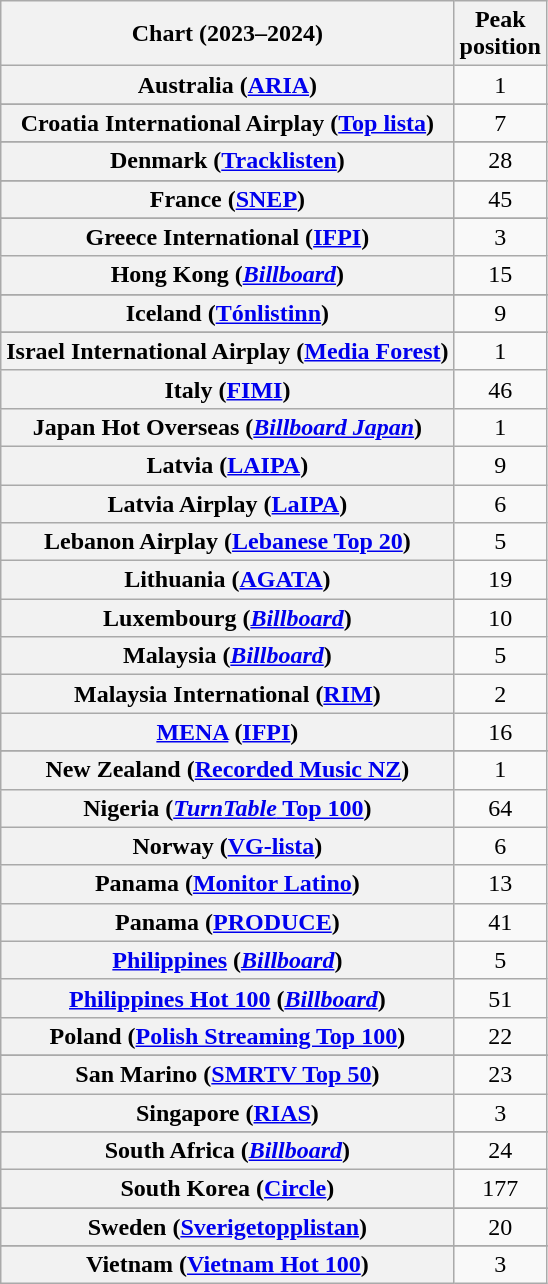<table class="wikitable sortable plainrowheaders" style="text-align:center">
<tr>
<th scope="col">Chart (2023–2024)</th>
<th scope="col">Peak<br>position</th>
</tr>
<tr>
<th scope="row">Australia (<a href='#'>ARIA</a>)</th>
<td>1</td>
</tr>
<tr>
</tr>
<tr>
</tr>
<tr>
</tr>
<tr>
</tr>
<tr>
</tr>
<tr>
</tr>
<tr>
<th scope="row">Croatia International Airplay (<a href='#'>Top lista</a>)</th>
<td>7</td>
</tr>
<tr>
</tr>
<tr>
</tr>
<tr>
<th scope="row">Denmark (<a href='#'>Tracklisten</a>)</th>
<td>28</td>
</tr>
<tr>
</tr>
<tr>
<th scope="row">France (<a href='#'>SNEP</a>)</th>
<td>45</td>
</tr>
<tr>
</tr>
<tr>
</tr>
<tr>
<th scope="row">Greece International (<a href='#'>IFPI</a>)</th>
<td>3</td>
</tr>
<tr>
<th scope="row">Hong Kong (<em><a href='#'>Billboard</a></em>)</th>
<td>15</td>
</tr>
<tr>
</tr>
<tr>
<th scope="row">Iceland (<a href='#'>Tónlistinn</a>)</th>
<td>9</td>
</tr>
<tr>
</tr>
<tr>
<th scope="row">Israel International Airplay (<a href='#'>Media Forest</a>)</th>
<td>1</td>
</tr>
<tr>
<th scope="row">Italy (<a href='#'>FIMI</a>)</th>
<td>46</td>
</tr>
<tr>
<th scope="row">Japan Hot Overseas (<em><a href='#'>Billboard Japan</a></em>)</th>
<td>1</td>
</tr>
<tr>
<th scope="row">Latvia (<a href='#'>LAIPA</a>)</th>
<td>9</td>
</tr>
<tr>
<th scope="row">Latvia Airplay (<a href='#'>LaIPA</a>)</th>
<td>6</td>
</tr>
<tr>
<th scope="row">Lebanon Airplay (<a href='#'>Lebanese Top 20</a>)</th>
<td>5</td>
</tr>
<tr>
<th scope="row">Lithuania (<a href='#'>AGATA</a>)</th>
<td>19</td>
</tr>
<tr>
<th scope="row">Luxembourg (<em><a href='#'>Billboard</a></em>)</th>
<td>10</td>
</tr>
<tr>
<th scope="row">Malaysia (<em><a href='#'>Billboard</a></em>)</th>
<td>5</td>
</tr>
<tr>
<th scope="row">Malaysia International (<a href='#'>RIM</a>)</th>
<td>2</td>
</tr>
<tr>
<th scope="row"><a href='#'>MENA</a> (<a href='#'>IFPI</a>)</th>
<td>16</td>
</tr>
<tr>
</tr>
<tr>
</tr>
<tr>
<th scope="row">New Zealand (<a href='#'>Recorded Music NZ</a>)</th>
<td>1</td>
</tr>
<tr>
<th scope="row">Nigeria (<a href='#'><em>TurnTable</em> Top 100</a>)</th>
<td>64</td>
</tr>
<tr>
<th scope="row">Norway (<a href='#'>VG-lista</a>)</th>
<td>6</td>
</tr>
<tr>
<th scope="row">Panama (<a href='#'>Monitor Latino</a>)</th>
<td>13</td>
</tr>
<tr>
<th scope="row">Panama (<a href='#'>PRODUCE</a>)</th>
<td>41</td>
</tr>
<tr>
<th scope="row"><a href='#'>Philippines</a> (<em><a href='#'>Billboard</a></em>)</th>
<td>5</td>
</tr>
<tr>
<th scope="row"><a href='#'>Philippines Hot 100</a> (<em><a href='#'>Billboard</a></em>)</th>
<td>51</td>
</tr>
<tr>
<th scope="row">Poland (<a href='#'>Polish Streaming Top 100</a>)</th>
<td>22</td>
</tr>
<tr>
</tr>
<tr>
</tr>
<tr>
<th scope="row">San Marino (<a href='#'>SMRTV Top 50</a>)</th>
<td>23</td>
</tr>
<tr>
<th scope="row">Singapore (<a href='#'>RIAS</a>)</th>
<td>3</td>
</tr>
<tr>
</tr>
<tr>
</tr>
<tr>
<th scope="row">South Africa (<em><a href='#'>Billboard</a></em>)</th>
<td>24</td>
</tr>
<tr>
<th scope="row">South Korea (<a href='#'>Circle</a>)</th>
<td>177</td>
</tr>
<tr>
</tr>
<tr>
<th scope="row">Sweden (<a href='#'>Sverigetopplistan</a>)</th>
<td>20</td>
</tr>
<tr>
</tr>
<tr>
</tr>
<tr>
</tr>
<tr>
</tr>
<tr>
</tr>
<tr>
</tr>
<tr>
</tr>
<tr>
<th scope="row">Vietnam (<a href='#'>Vietnam Hot 100</a>)</th>
<td>3</td>
</tr>
</table>
